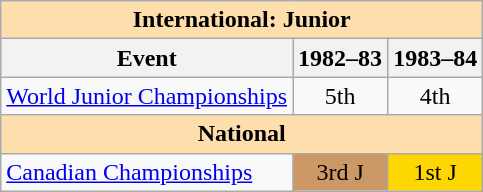<table class="wikitable" style="text-align:center">
<tr>
<th colspan="3" style="background-color: #ffdead; " align="center">International: Junior</th>
</tr>
<tr>
<th>Event</th>
<th>1982–83</th>
<th>1983–84</th>
</tr>
<tr>
<td align=left><a href='#'>World Junior Championships</a></td>
<td>5th</td>
<td>4th</td>
</tr>
<tr>
<th colspan="3" style="background-color: #ffdead; " align="center">National</th>
</tr>
<tr>
<td align=left><a href='#'>Canadian Championships</a></td>
<td bgcolor="cc9966">3rd J</td>
<td bgcolor=gold>1st J</td>
</tr>
</table>
